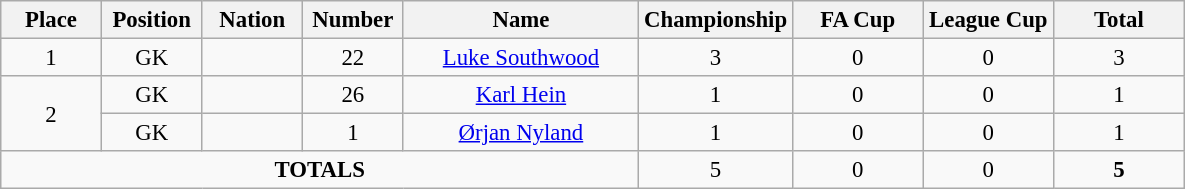<table class="wikitable" style="font-size: 95%; text-align: center">
<tr>
<th width=60>Place</th>
<th width=60>Position</th>
<th width=60>Nation</th>
<th width=60>Number</th>
<th width=150>Name</th>
<th width=80>Championship</th>
<th width=80>FA Cup</th>
<th width=80>League Cup</th>
<th width=80><strong>Total</strong></th>
</tr>
<tr>
<td>1</td>
<td>GK</td>
<td></td>
<td>22</td>
<td><a href='#'>Luke Southwood</a></td>
<td>3</td>
<td>0</td>
<td>0</td>
<td>3</td>
</tr>
<tr>
<td rowspan="2">2</td>
<td>GK</td>
<td></td>
<td>26</td>
<td><a href='#'>Karl Hein</a></td>
<td>1</td>
<td>0</td>
<td>0</td>
<td>1</td>
</tr>
<tr>
<td>GK</td>
<td></td>
<td>1</td>
<td><a href='#'>Ørjan Nyland</a></td>
<td>1</td>
<td>0</td>
<td>0</td>
<td>1</td>
</tr>
<tr>
<td colspan="5"><strong>TOTALS</strong></td>
<td>5</td>
<td>0</td>
<td>0</td>
<td><strong>5</strong></td>
</tr>
</table>
